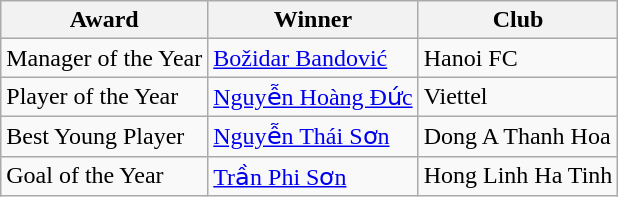<table class="wikitable">
<tr>
<th>Award</th>
<th>Winner</th>
<th>Club</th>
</tr>
<tr>
<td>Manager of the Year</td>
<td> <a href='#'>Božidar Bandović</a></td>
<td>Hanoi FC</td>
</tr>
<tr>
<td>Player of the Year</td>
<td> <a href='#'>Nguyễn Hoàng Đức</a></td>
<td>Viettel</td>
</tr>
<tr>
<td>Best Young Player</td>
<td> <a href='#'>Nguyễn Thái Sơn</a></td>
<td>Dong A Thanh Hoa</td>
</tr>
<tr>
<td>Goal of the Year</td>
<td> <a href='#'>Trần Phi Sơn</a></td>
<td>Hong Linh Ha Tinh</td>
</tr>
</table>
